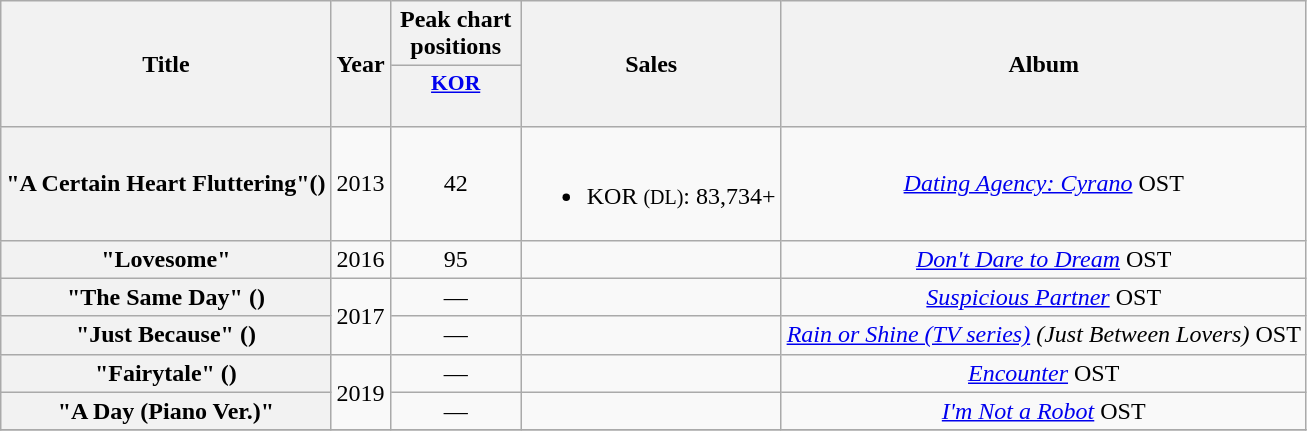<table class="wikitable plainrowheaders" style="text-align:center;">
<tr>
<th scope="col" rowspan="2">Title</th>
<th scope="col" rowspan="2">Year</th>
<th scope="col" colspan="1" style="width:5em;">Peak chart positions</th>
<th scope="col" rowspan="2">Sales</th>
<th scope="col" rowspan="2">Album</th>
</tr>
<tr>
<th scope="col" style="width:3em;font-size:90%;"><a href='#'>KOR</a><br><br></th>
</tr>
<tr>
<th scope="row">"A Certain Heart Fluttering"()</th>
<td>2013</td>
<td>42</td>
<td><br><ul><li>KOR <small>(DL)</small>: 83,734+</li></ul></td>
<td><em><a href='#'>Dating Agency: Cyrano</a></em> OST</td>
</tr>
<tr>
<th scope="row">"Lovesome"</th>
<td>2016</td>
<td>95</td>
<td></td>
<td><em><a href='#'>Don't Dare to Dream</a></em> OST</td>
</tr>
<tr>
<th scope="row">"The Same Day" ()</th>
<td rowspan="2">2017</td>
<td>—</td>
<td></td>
<td><em><a href='#'>Suspicious Partner</a></em> OST</td>
</tr>
<tr>
<th scope="row">"Just Because" ()</th>
<td>—</td>
<td></td>
<td><em><a href='#'>Rain or Shine (TV series)</a> (Just Between Lovers)</em> OST</td>
</tr>
<tr>
<th scope="row">"Fairytale" ()</th>
<td rowspan="2">2019</td>
<td>—</td>
<td></td>
<td><em><a href='#'>Encounter</a></em> OST</td>
</tr>
<tr>
<th scope="row">"A Day (Piano Ver.)"</th>
<td>—</td>
<td></td>
<td><em><a href='#'>I'm Not a Robot</a></em> OST</td>
</tr>
<tr>
</tr>
</table>
